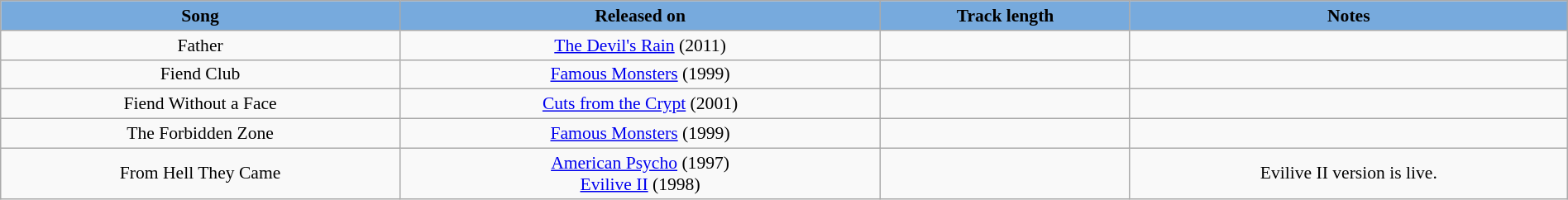<table class="wikitable" style="margin:0.5em auto; clear:both; font-size:.9em; text-align:center; width:100%">
<tr>
<th style="background: #7ad;">Song</th>
<th style="background: #7ad;">Released on</th>
<th style="background: #7ad;">Track length</th>
<th style="background: #7ad;">Notes</th>
</tr>
<tr>
<td>Father</td>
<td><a href='#'>The Devil's Rain</a> (2011)</td>
<td></td>
<td></td>
</tr>
<tr>
<td>Fiend Club</td>
<td><a href='#'>Famous Monsters</a> (1999)</td>
<td></td>
<td></td>
</tr>
<tr>
<td>Fiend Without a Face</td>
<td><a href='#'>Cuts from the Crypt</a> (2001)</td>
<td></td>
<td></td>
</tr>
<tr>
<td>The Forbidden Zone</td>
<td><a href='#'>Famous Monsters</a> (1999)</td>
<td></td>
<td></td>
</tr>
<tr>
<td>From Hell They Came</td>
<td><a href='#'>American Psycho</a> (1997)<br><a href='#'>Evilive II</a> (1998)</td>
<td></td>
<td>Evilive II version is live.</td>
</tr>
</table>
